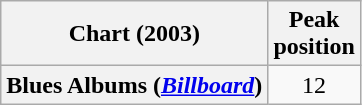<table class="wikitable sortable plainrowheaders" style="text-align:center">
<tr>
<th scope="col">Chart (2003)</th>
<th scope="col">Peak<br>position</th>
</tr>
<tr>
<th scope="row">Blues Albums (<em><a href='#'>Billboard</a></em>)</th>
<td>12</td>
</tr>
</table>
